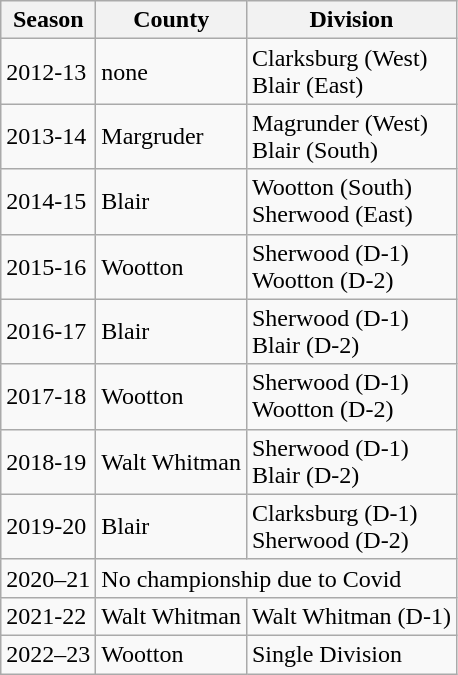<table class="wikitable">
<tr>
<th>Season</th>
<th>County</th>
<th>Division</th>
</tr>
<tr>
<td>2012-13</td>
<td>none</td>
<td>Clarksburg (West)<br>Blair (East)</td>
</tr>
<tr>
<td>2013-14</td>
<td>Margruder</td>
<td>Magrunder (West)<br>Blair (South)</td>
</tr>
<tr>
<td>2014-15</td>
<td>Blair</td>
<td>Wootton (South)<br>Sherwood (East)</td>
</tr>
<tr>
<td>2015-16</td>
<td>Wootton</td>
<td>Sherwood (D-1)<br>Wootton (D-2)</td>
</tr>
<tr>
<td>2016-17</td>
<td>Blair</td>
<td>Sherwood (D-1)<br>Blair (D-2)</td>
</tr>
<tr>
<td>2017-18</td>
<td>Wootton</td>
<td>Sherwood (D-1)<br>Wootton (D-2)</td>
</tr>
<tr>
<td>2018-19</td>
<td>Walt Whitman</td>
<td>Sherwood (D-1)<br>Blair (D-2)</td>
</tr>
<tr>
<td>2019-20</td>
<td>Blair</td>
<td>Clarksburg (D-1)<br>Sherwood (D-2)</td>
</tr>
<tr>
<td>2020–21</td>
<td colspan="2">No championship due to Covid</td>
</tr>
<tr>
<td>2021-22</td>
<td>Walt Whitman</td>
<td>Walt Whitman (D-1)</td>
</tr>
<tr>
<td>2022–23</td>
<td>Wootton</td>
<td>Single Division</td>
</tr>
</table>
